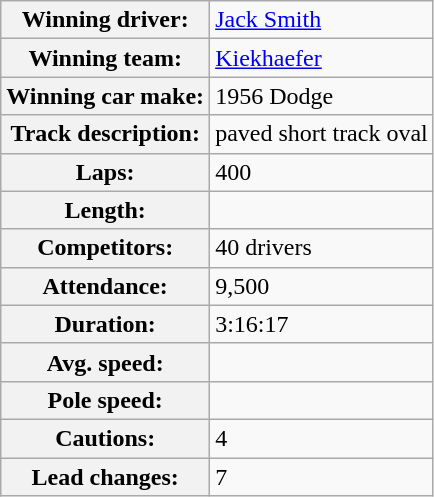<table class="wikitable" style=text-align:left>
<tr>
<th>Winning driver:</th>
<td><a href='#'>Jack Smith</a></td>
</tr>
<tr>
<th>Winning team:</th>
<td><a href='#'>Kiekhaefer</a></td>
</tr>
<tr>
<th>Winning car make:</th>
<td>1956 Dodge</td>
</tr>
<tr>
<th>Track description:</th>
<td> paved short track oval</td>
</tr>
<tr>
<th>Laps:</th>
<td>400</td>
</tr>
<tr>
<th>Length:</th>
<td></td>
</tr>
<tr>
<th>Competitors:</th>
<td>40 drivers</td>
</tr>
<tr>
<th>Attendance:</th>
<td>9,500</td>
</tr>
<tr>
<th>Duration:</th>
<td>3:16:17</td>
</tr>
<tr>
<th>Avg. speed:</th>
<td></td>
</tr>
<tr>
<th>Pole speed:</th>
<td></td>
</tr>
<tr>
<th>Cautions:</th>
<td>4</td>
</tr>
<tr>
<th>Lead changes:</th>
<td>7</td>
</tr>
</table>
